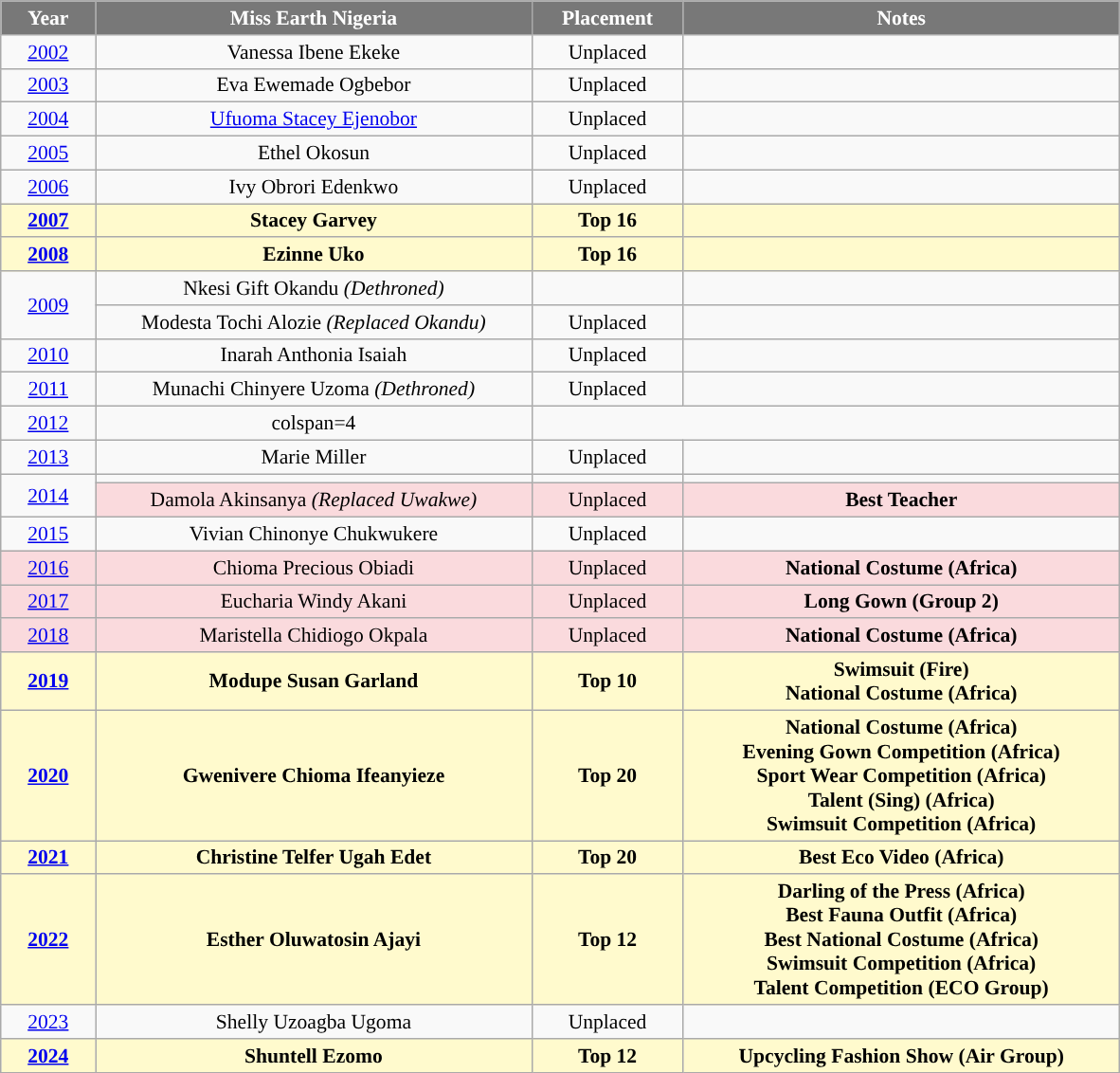<table class="wikitable sortable" style="font-size: 90%; text-align:center">
<tr>
<th width="60" style="background-color:#787878;color:#FFFFFF;">Year</th>
<th width="300" style="background-color:#787878;color:#FFFFFF;">Miss Earth Nigeria</th>
<th width="100" style="background-color:#787878;color:#FFFFFF;">Placement</th>
<th width="300" style="background-color:#787878;color:#FFFFFF;">Notes</th>
</tr>
<tr>
<td><a href='#'>2002</a></td>
<td>Vanessa Ibene Ekeke</td>
<td>Unplaced</td>
<td></td>
</tr>
<tr>
<td><a href='#'>2003</a></td>
<td>Eva Ewemade Ogbebor</td>
<td>Unplaced</td>
<td></td>
</tr>
<tr>
<td><a href='#'>2004</a></td>
<td><a href='#'>Ufuoma Stacey Ejenobor</a></td>
<td>Unplaced</td>
<td></td>
</tr>
<tr>
<td><a href='#'>2005</a></td>
<td>Ethel Okosun </td>
<td>Unplaced</td>
<td></td>
</tr>
<tr>
<td><a href='#'>2006</a></td>
<td>Ivy Obrori Edenkwo</td>
<td>Unplaced</td>
<td></td>
</tr>
<tr style="background-color:#FFFACD; font-weight: bold">
<td><a href='#'>2007</a></td>
<td>Stacey Garvey</td>
<td>Top 16</td>
<td></td>
</tr>
<tr style="background-color:#FFFACD; font-weight: bold">
<td><a href='#'>2008</a></td>
<td>Ezinne Uko </td>
<td>Top 16</td>
<td></td>
</tr>
<tr>
<td rowspan="2"><a href='#'>2009</a></td>
<td>Nkesi Gift Okandu <em>(Dethroned)</em></td>
<td></td>
<td></td>
</tr>
<tr>
<td>Modesta Tochi Alozie <em>(Replaced Okandu)</em></td>
<td>Unplaced</td>
<td></td>
</tr>
<tr>
<td><a href='#'>2010</a></td>
<td>Inarah Anthonia Isaiah</td>
<td>Unplaced</td>
<td></td>
</tr>
<tr>
<td><a href='#'>2011</a></td>
<td>Munachi Chinyere Uzoma <em>(Dethroned)</em></td>
<td>Unplaced</td>
<td></td>
</tr>
<tr>
<td><a href='#'>2012</a></td>
<td>colspan=4 </td>
</tr>
<tr>
<td><a href='#'>2013</a></td>
<td>Marie Miller</td>
<td>Unplaced</td>
<td></td>
</tr>
<tr>
<td rowspan="2"><a href='#'>2014</a></td>
<td></td>
<td></td>
<td></td>
</tr>
<tr style="background-color:#FADADD">
<td>Damola Akinsanya <em>(Replaced Uwakwe)</em></td>
<td>Unplaced</td>
<td><strong> Best Teacher</strong></td>
</tr>
<tr>
<td><a href='#'>2015</a></td>
<td>Vivian Chinonye Chukwukere</td>
<td>Unplaced</td>
<td></td>
</tr>
<tr style="background-color:#FADADD">
<td><a href='#'>2016</a></td>
<td>Chioma Precious Obiadi</td>
<td>Unplaced</td>
<td><strong> National Costume (Africa)</strong></td>
</tr>
<tr style="background-color:#FADADD">
<td><a href='#'>2017</a></td>
<td>Eucharia Windy Akani</td>
<td>Unplaced</td>
<td><strong> Long Gown (Group 2)</strong></td>
</tr>
<tr style="background-color:#FADADD">
<td><a href='#'>2018</a></td>
<td>Maristella Chidiogo Okpala</td>
<td>Unplaced</td>
<td><strong> National Costume (Africa)</strong></td>
</tr>
<tr style="background-color:#FFFACD; font-weight: bold">
<td><a href='#'>2019</a></td>
<td>Modupe Susan Garland</td>
<td>Top 10</td>
<td> Swimsuit (Fire) <br>  National Costume (Africa)</td>
</tr>
<tr style="background-color:#FFFACD; font-weight: bold">
<td><a href='#'>2020</a></td>
<td>Gwenivere Chioma Ifeanyieze</td>
<td>Top 20</td>
<td> National Costume (Africa) <br>  Evening Gown Competition (Africa) <br>  Sport Wear Competition (Africa) <br>  Talent (Sing) (Africa) <br>  Swimsuit Competition (Africa)</td>
</tr>
<tr style="background-color:#FFFACD; font-weight: bold">
<td><a href='#'>2021</a></td>
<td>Christine Telfer Ugah Edet</td>
<td>Top 20</td>
<td>Best Eco Video (Africa)</td>
</tr>
<tr style="background-color:#FFFACD; font-weight: bold">
<td><a href='#'>2022</a></td>
<td>Esther Oluwatosin Ajayi</td>
<td>Top 12</td>
<td>Darling of the Press (Africa) <br> Best Fauna Outfit (Africa) <br> Best National Costume (Africa) <br>  Swimsuit Competition (Africa) <br>  Talent Competition (ECO Group)</td>
</tr>
<tr>
<td><a href='#'>2023</a></td>
<td>Shelly Uzoagba Ugoma</td>
<td>Unplaced</td>
<td></td>
</tr>
<tr style="background-color:#FFFACD; font-weight: bold">
<td><a href='#'>2024</a></td>
<td>Shuntell Ezomo</td>
<td>Top 12</td>
<td> Upcycling Fashion Show (Air Group)</td>
</tr>
</table>
